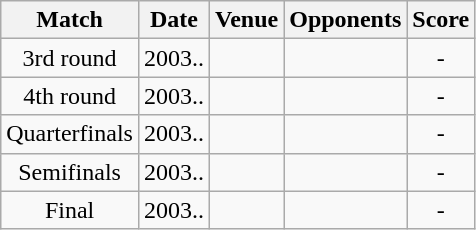<table class="wikitable" style="text-align:center;">
<tr>
<th>Match</th>
<th>Date</th>
<th>Venue</th>
<th>Opponents</th>
<th>Score</th>
</tr>
<tr>
<td>3rd round</td>
<td>2003..</td>
<td></td>
<td></td>
<td>-</td>
</tr>
<tr>
<td>4th round</td>
<td>2003..</td>
<td></td>
<td></td>
<td>-</td>
</tr>
<tr>
<td>Quarterfinals</td>
<td>2003..</td>
<td></td>
<td></td>
<td>-</td>
</tr>
<tr>
<td>Semifinals</td>
<td>2003..</td>
<td></td>
<td></td>
<td>-</td>
</tr>
<tr>
<td>Final</td>
<td>2003..</td>
<td></td>
<td></td>
<td>-</td>
</tr>
</table>
